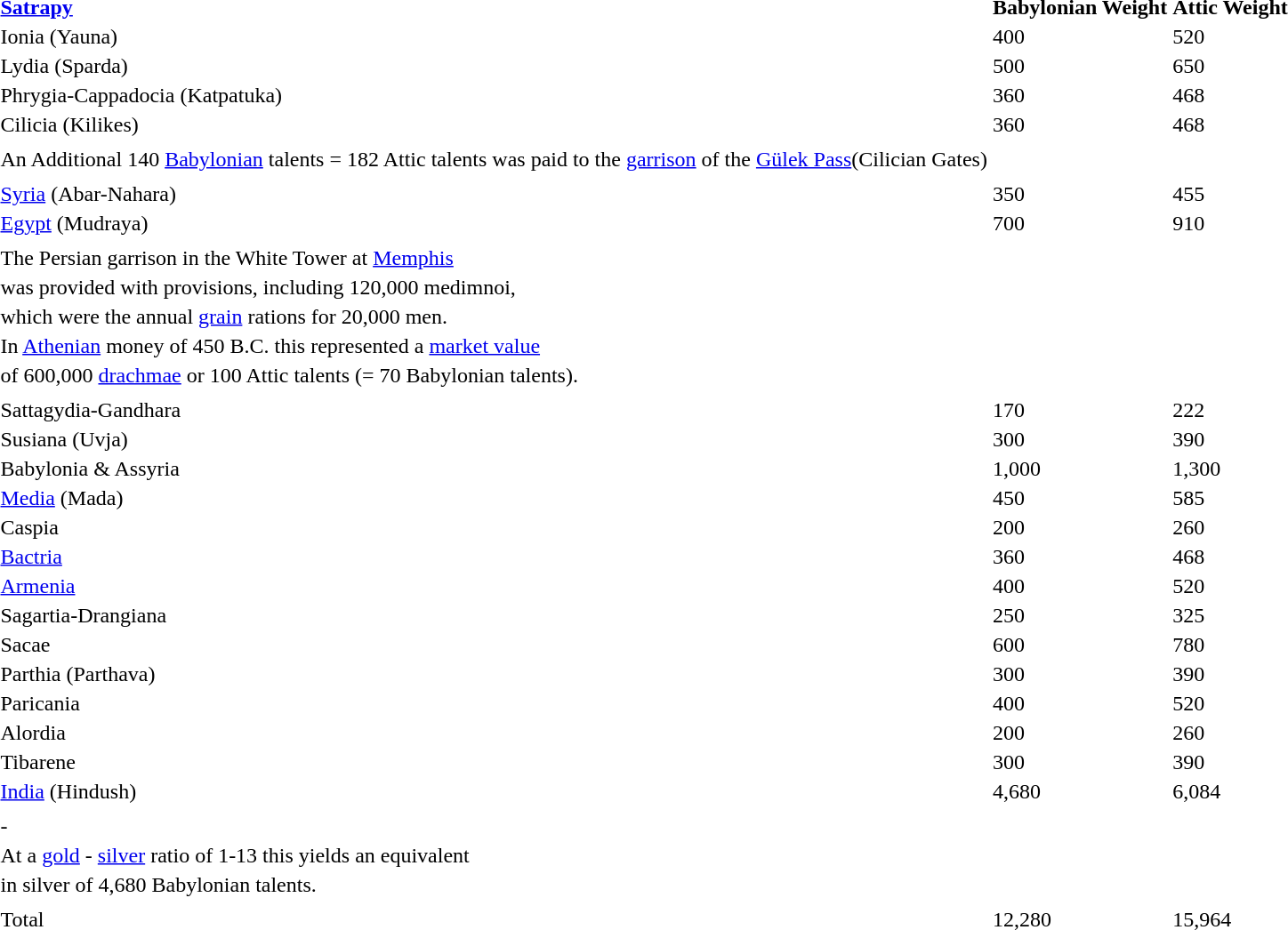<table>
<tr>
<td><strong><a href='#'>Satrapy</a></strong></td>
<td><strong>Babylonian Weight</strong></td>
<td><strong>Attic Weight</strong></td>
<td></td>
</tr>
<tr>
<td>Ionia (Yauna)</td>
<td>400</td>
<td>520</td>
<td></td>
</tr>
<tr>
<td>Lydia (Sparda)</td>
<td>500</td>
<td>650</td>
<td></td>
</tr>
<tr>
<td>Phrygia-Cappadocia (Katpatuka)</td>
<td>360</td>
<td>468</td>
<td></td>
</tr>
<tr>
<td>Cilicia (Kilikes)</td>
<td>360</td>
<td>468</td>
<td></td>
</tr>
<tr>
<td></td>
</tr>
<tr>
<td>An Additional 140 <a href='#'>Babylonian</a> talents = 182 Attic talents was paid to the <a href='#'>garrison</a> of the <a href='#'>Gülek Pass</a>(Cilician Gates)</td>
</tr>
<tr>
<td></td>
</tr>
<tr>
<td><a href='#'>Syria</a> (Abar-Nahara)</td>
<td>350</td>
<td>455</td>
<td></td>
</tr>
<tr>
<td><a href='#'>Egypt</a> (Mudraya)</td>
<td>700</td>
<td>910</td>
<td></td>
</tr>
<tr>
<td></td>
</tr>
<tr>
<td>The Persian garrison in the White Tower at <a href='#'>Memphis</a></td>
</tr>
<tr>
<td>was provided with provisions, including 120,000 medimnoi,</td>
</tr>
<tr>
<td>which were the annual <a href='#'>grain</a> rations for 20,000 men.</td>
</tr>
<tr>
<td>In <a href='#'>Athenian</a> money of 450 B.C. this represented a <a href='#'>market value</a></td>
</tr>
<tr>
<td>of 600,000 <a href='#'>drachmae</a> or 100 Attic talents (= 70 Babylonian talents).</td>
</tr>
<tr>
<td></td>
</tr>
<tr>
<td>Sattagydia-Gandhara</td>
<td>170</td>
<td>222</td>
<td></td>
</tr>
<tr>
<td>Susiana (Uvja)</td>
<td>300</td>
<td>390</td>
<td></td>
</tr>
<tr>
<td>Babylonia & Assyria</td>
<td>1,000</td>
<td>1,300</td>
<td></td>
</tr>
<tr>
<td><a href='#'>Media</a> (Mada)</td>
<td>450</td>
<td>585</td>
<td></td>
</tr>
<tr>
<td>Caspia</td>
<td>200</td>
<td>260</td>
<td></td>
</tr>
<tr>
<td><a href='#'>Bactria</a></td>
<td>360</td>
<td>468</td>
<td></td>
</tr>
<tr>
<td><a href='#'>Armenia</a></td>
<td>400</td>
<td>520</td>
<td></td>
</tr>
<tr>
<td>Sagartia-Drangiana</td>
<td>250</td>
<td>325</td>
<td></td>
</tr>
<tr>
<td>Sacae</td>
<td>600</td>
<td>780</td>
<td></td>
</tr>
<tr>
<td>Parthia (Parthava)</td>
<td>300</td>
<td>390</td>
<td></td>
</tr>
<tr>
<td>Paricania</td>
<td>400</td>
<td>520</td>
<td></td>
</tr>
<tr>
<td>Alordia</td>
<td>200</td>
<td>260</td>
<td></td>
</tr>
<tr>
<td>Tibarene</td>
<td>300</td>
<td>390</td>
<td></td>
</tr>
<tr>
<td><a href='#'>India</a> (Hindush)</td>
<td>4,680</td>
<td>6,084</td>
<td></td>
</tr>
<tr>
<td></td>
</tr>
<tr>
<td Paid in >-</td>
</tr>
<tr>
<td>At a <a href='#'>gold</a> - <a href='#'>silver</a> ratio of 1-13 this yields an equivalent</td>
</tr>
<tr>
<td>in silver of 4,680 Babylonian talents.</td>
</tr>
<tr>
<td></td>
</tr>
<tr>
<td>Total</td>
<td>12,280</td>
<td>15,964</td>
<td></td>
</tr>
<tr>
</tr>
</table>
